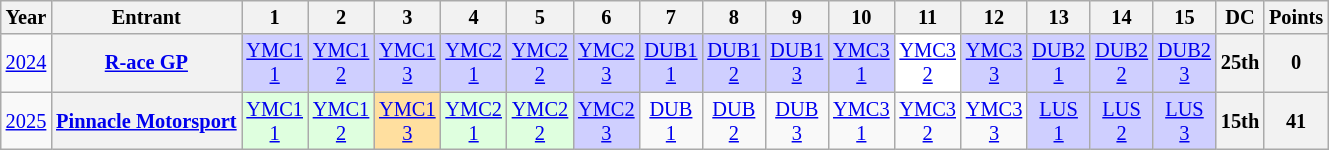<table class="wikitable" style="text-align:center; font-size:85%;">
<tr>
<th>Year</th>
<th>Entrant</th>
<th>1</th>
<th>2</th>
<th>3</th>
<th>4</th>
<th>5</th>
<th>6</th>
<th>7</th>
<th>8</th>
<th>9</th>
<th>10</th>
<th>11</th>
<th>12</th>
<th>13</th>
<th>14</th>
<th>15</th>
<th>DC</th>
<th>Points</th>
</tr>
<tr>
<td><a href='#'>2024</a></td>
<th nowrap><a href='#'>R-ace GP</a></th>
<td style="background:#CFCFFF;"><a href='#'>YMC1<br>1</a><br></td>
<td style="background:#CFCFFF;"><a href='#'>YMC1<br>2</a><br></td>
<td style="background:#CFCFFF;"><a href='#'>YMC1<br>3</a><br></td>
<td style="background:#CFCFFF;"><a href='#'>YMC2<br>1</a><br></td>
<td style="background:#CFCFFF;"><a href='#'>YMC2<br>2</a><br></td>
<td style="background:#CFCFFF;"><a href='#'>YMC2<br>3</a><br></td>
<td style="background:#CFCFFF;"><a href='#'>DUB1<br>1</a><br></td>
<td style="background:#CFCFFF;"><a href='#'>DUB1<br>2</a><br></td>
<td style="background:#CFCFFF;"><a href='#'>DUB1<br>3</a><br></td>
<td style="background:#CFCFFF;"><a href='#'>YMC3<br>1</a><br></td>
<td style="background:#FFFFFF;"><a href='#'>YMC3<br>2</a><br></td>
<td style="background:#CFCFFF;"><a href='#'>YMC3<br>3</a><br></td>
<td style="background:#CFCFFF;"><a href='#'>DUB2<br>1</a><br></td>
<td style="background:#CFCFFF;"><a href='#'>DUB2<br>2</a><br></td>
<td style="background:#CFCFFF;"><a href='#'>DUB2<br>3</a><br></td>
<th>25th</th>
<th>0</th>
</tr>
<tr>
<td><a href='#'>2025</a></td>
<th nowrap><a href='#'>Pinnacle Motorsport</a></th>
<td style="background:#DFFFDF;"><a href='#'>YMC1<br>1</a><br></td>
<td style="background:#DFFFDF;"><a href='#'>YMC1<br>2</a><br></td>
<td style="background:#FFDF9F;"><a href='#'>YMC1<br>3</a><br></td>
<td style="background:#DFFFDF;"><a href='#'>YMC2<br>1</a><br></td>
<td style="background:#DFFFDF;"><a href='#'>YMC2<br>2</a><br></td>
<td style="background:#CFCFFF;"><a href='#'>YMC2<br>3</a><br></td>
<td style="background:#;"><a href='#'>DUB<br>1</a></td>
<td style="background:#;"><a href='#'>DUB<br>2</a></td>
<td style="background:#;"><a href='#'>DUB<br>3</a></td>
<td style="background:#;"><a href='#'>YMC3<br>1</a></td>
<td style="background:#;"><a href='#'>YMC3<br>2</a></td>
<td style="background:#;"><a href='#'>YMC3<br>3</a></td>
<td style="background:#CFCFFF;"><a href='#'>LUS<br>1</a><br></td>
<td style="background:#CFCFFF;"><a href='#'>LUS<br>2</a><br></td>
<td style="background:#CFCFFF;"><a href='#'>LUS<br>3</a><br></td>
<th>15th</th>
<th>41</th>
</tr>
</table>
